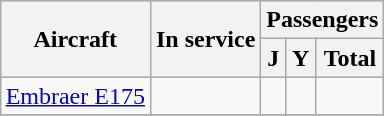<table class="wikitable" style="margin:auto;text-align:center">
<tr bgcolor=lightblue>
<th rowspan=2><span>Aircraft</span></th>
<th rowspan=2><span>In service</span></th>
<th colspan=3><span>Passengers</span></th>
</tr>
<tr bgcolor=lightblue>
<th><abbr><span>J</span></abbr></th>
<th><abbr><span>Y</span></abbr></th>
<th><span>Total</span></th>
</tr>
<tr>
<td><a href='#'>Embraer E175</a></td>
<td></td>
<td></td>
<td></td>
<td></td>
</tr>
<tr>
</tr>
</table>
